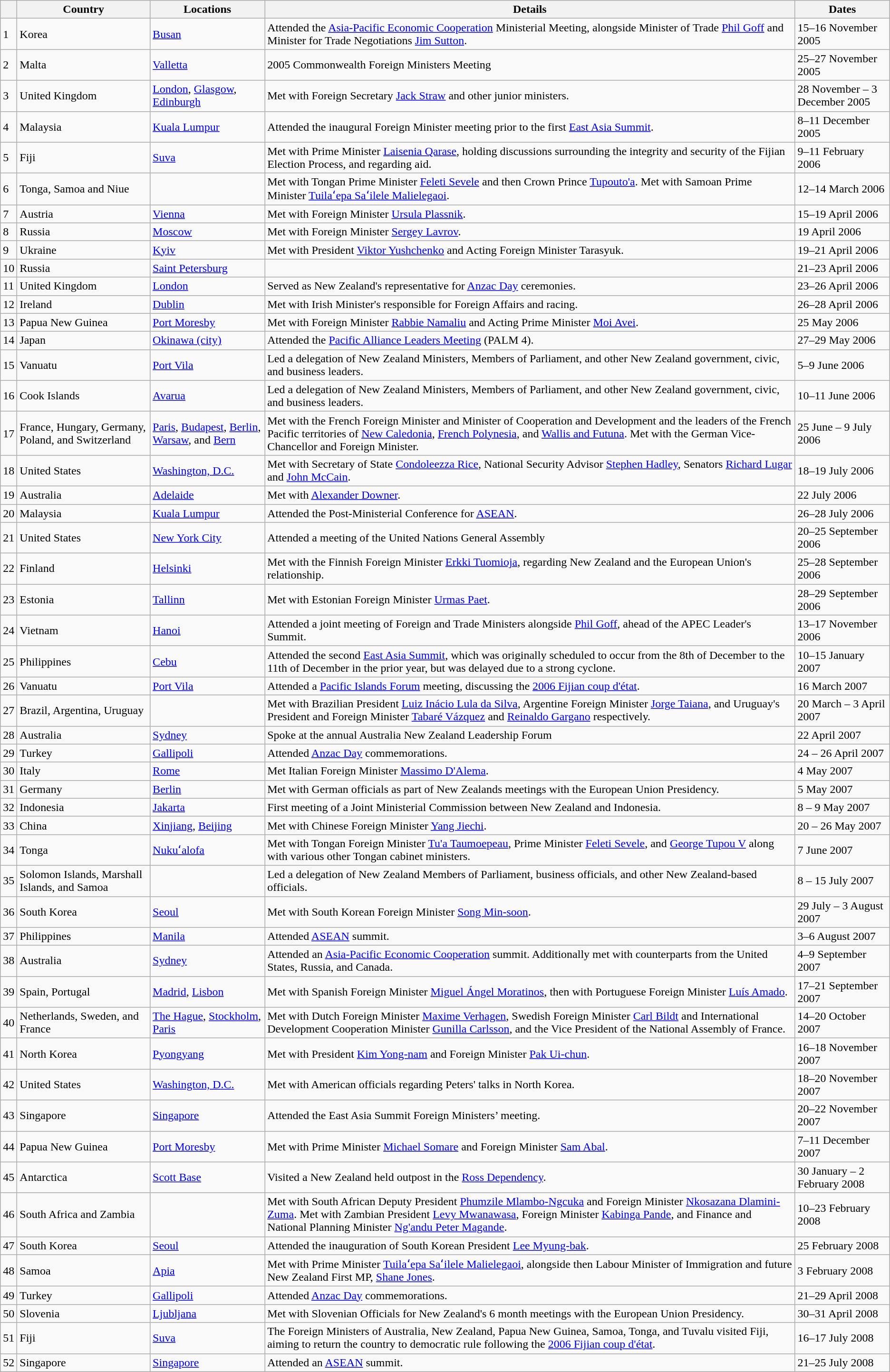<table class="wikitable sortable">
<tr>
<th></th>
<th>Country</th>
<th>Locations</th>
<th>Details</th>
<th>Dates</th>
</tr>
<tr>
<td>1</td>
<td>Korea</td>
<td><a href='#'>Busan</a></td>
<td>Attended the <a href='#'>Asia-Pacific Economic Cooperation</a> Ministerial Meeting, alongside Minister of Trade <a href='#'>Phil Goff</a> and Minister for Trade Negotiations <a href='#'>Jim Sutton</a>.</td>
<td>15–16 November 2005</td>
</tr>
<tr>
<td>2</td>
<td>Malta</td>
<td><a href='#'>Valletta</a></td>
<td>2005 Commonwealth Foreign Ministers Meeting</td>
<td>25–27 November 2005</td>
</tr>
<tr>
<td>3</td>
<td>United Kingdom</td>
<td><a href='#'>London</a>, <a href='#'>Glasgow</a>, <a href='#'>Edinburgh</a></td>
<td>Met with Foreign Secretary <a href='#'>Jack Straw</a> and other junior ministers.</td>
<td>28 November – 3 December 2005</td>
</tr>
<tr>
<td>4</td>
<td>Malaysia</td>
<td><a href='#'>Kuala Lumpur</a></td>
<td>Attended the inaugural Foreign Minister meeting prior to the first <a href='#'>East Asia Summit</a>.</td>
<td>8–11 December 2005</td>
</tr>
<tr>
<td>5</td>
<td>Fiji</td>
<td><a href='#'>Suva</a></td>
<td>Met with Prime Minister <a href='#'>Laisenia Qarase</a>, holding discussions surrounding the integrity and security of the Fijian Election Process, and regarding aid.</td>
<td>9–11 February 2006</td>
</tr>
<tr>
<td>6</td>
<td>Tonga, Samoa and Niue</td>
<td></td>
<td>Met with Tongan Prime Minister <a href='#'>Feleti Sevele</a> and then Crown Prince <a href='#'>Tupouto'a</a>. Met with Samoan Prime Minister <a href='#'>Tuilaʻepa Saʻilele Malielegaoi</a>.</td>
<td>12–14 March 2006</td>
</tr>
<tr>
<td>7</td>
<td>Austria</td>
<td><a href='#'>Vienna</a></td>
<td>Met with Foreign Minister <a href='#'>Ursula Plassnik</a>.</td>
<td>15–19 April 2006</td>
</tr>
<tr>
<td>8</td>
<td>Russia</td>
<td><a href='#'>Moscow</a></td>
<td>Met with Foreign Minister <a href='#'>Sergey Lavrov</a>.</td>
<td>19 April 2006</td>
</tr>
<tr>
<td>9</td>
<td>Ukraine</td>
<td><a href='#'>Kyiv</a></td>
<td>Met with President <a href='#'>Viktor Yushchenko</a> and Acting Foreign Minister  Tarasyuk.</td>
<td>19–21 April 2006</td>
</tr>
<tr>
<td>10</td>
<td>Russia</td>
<td><a href='#'>Saint Petersburg</a></td>
<td></td>
<td>21–23 April 2006</td>
</tr>
<tr>
<td>11</td>
<td>United Kingdom</td>
<td><a href='#'>London</a></td>
<td>Served as New Zealand's representative for <a href='#'>Anzac Day</a> ceremonies.</td>
<td>23–26 April 2006</td>
</tr>
<tr>
<td>12</td>
<td>Ireland</td>
<td><a href='#'>Dublin</a></td>
<td>Met with Irish Minister's responsible for Foreign Affairs and racing.</td>
<td>26–28 April 2006</td>
</tr>
<tr>
<td>13</td>
<td>Papua New Guinea</td>
<td><a href='#'>Port Moresby</a></td>
<td>Met with Foreign Minister <a href='#'>Rabbie Namaliu</a> and Acting Prime Minister <a href='#'>Moi Avei</a>.</td>
<td>25 May 2006</td>
</tr>
<tr>
<td>14</td>
<td>Japan</td>
<td><a href='#'>Okinawa (city)</a></td>
<td>Attended the <a href='#'>Pacific Alliance Leaders Meeting</a> (PALM 4).</td>
<td>27–29 May 2006</td>
</tr>
<tr>
<td>15</td>
<td>Vanuatu</td>
<td><a href='#'>Port Vila</a></td>
<td>Led a delegation of New Zealand Ministers, Members of Parliament, and other New Zealand government, civic, and business leaders.</td>
<td>5–9 June 2006</td>
</tr>
<tr>
<td>16</td>
<td>Cook Islands</td>
<td><a href='#'>Avarua</a></td>
<td>Led a delegation of New Zealand Ministers, Members of Parliament, and other New Zealand government, civic, and business leaders.</td>
<td>10–11 June 2006</td>
</tr>
<tr>
<td>17</td>
<td>France, Hungary, Germany, Poland, and Switzerland</td>
<td><a href='#'>Paris</a>, <a href='#'>Budapest</a>, <a href='#'>Berlin</a>, <a href='#'>Warsaw</a>, and <a href='#'>Bern</a></td>
<td>Met with the French Foreign Minister and Minister of Cooperation and Development and the leaders of the French Pacific territories of <a href='#'>New Caledonia</a>, <a href='#'>French Polynesia</a>, and <a href='#'>Wallis and Futuna</a>. Met with the German Vice-Chancellor and Foreign Minister.</td>
<td>25 June – 9 July  2006</td>
</tr>
<tr>
<td>18</td>
<td>United States</td>
<td><a href='#'>Washington, D.C.</a></td>
<td>Met with Secretary of State <a href='#'>Condoleezza Rice</a>, National Security Advisor <a href='#'>Stephen Hadley</a>, Senators <a href='#'>Richard Lugar</a> and <a href='#'>John McCain</a>.</td>
<td>18–19 July 2006</td>
</tr>
<tr>
<td>19</td>
<td>Australia</td>
<td><a href='#'>Adelaide</a></td>
<td>Met with <a href='#'>Alexander Downer</a>.</td>
<td>22 July 2006</td>
</tr>
<tr>
<td>20</td>
<td>Malaysia</td>
<td><a href='#'>Kuala Lumpur</a></td>
<td>Attended the Post-Ministerial Conference for <a href='#'>ASEAN</a>.</td>
<td>26–28 July 2006</td>
</tr>
<tr>
<td>21</td>
<td>United States</td>
<td><a href='#'>New York City</a></td>
<td>Attended a meeting of the United Nations General Assembly</td>
<td>20–25 September 2006</td>
</tr>
<tr>
<td>22</td>
<td>Finland</td>
<td><a href='#'>Helsinki</a></td>
<td>Met with the Finnish Foreign Minister <a href='#'>Erkki Tuomioja</a>, regarding New Zealand and the European Union's relationship.</td>
<td>25–28 September 2006</td>
</tr>
<tr>
<td>23</td>
<td>Estonia</td>
<td><a href='#'>Tallinn</a></td>
<td>Met with Estonian Foreign Minister <a href='#'>Urmas Paet</a>.</td>
<td>28–29 September 2006</td>
</tr>
<tr>
<td>24</td>
<td>Vietnam</td>
<td><a href='#'>Hanoi</a></td>
<td>Attended a joint meeting of Foreign and Trade Ministers alongside <a href='#'>Phil Goff</a>, ahead of the APEC Leader's Summit.</td>
<td>13–17 November 2006</td>
</tr>
<tr>
<td>25</td>
<td>Philippines</td>
<td><a href='#'>Cebu</a></td>
<td>Attended the second <a href='#'>East Asia Summit</a>, which was originally scheduled to occur from the 8th of December to the 11th of December in the prior year, but was delayed due to a strong cyclone.</td>
<td>10–15 January 2007</td>
</tr>
<tr>
<td>26</td>
<td>Vanuatu</td>
<td><a href='#'>Port Vila</a></td>
<td>Attended a <a href='#'>Pacific Islands Forum</a> meeting, discussing the <a href='#'>2006 Fijian coup d'état</a>.</td>
<td>16 March 2007</td>
</tr>
<tr>
<td>27</td>
<td>Brazil, Argentina, Uruguay</td>
<td></td>
<td>Met with Brazilian President <a href='#'>Luiz Inácio Lula da Silva</a>, Argentine Foreign Minister <a href='#'>Jorge Taiana</a>, and Uruguay's President and Foreign Minister <a href='#'>Tabaré Vázquez</a> and <a href='#'>Reinaldo Gargano</a> respectively.</td>
<td>20 March – 3 April 2007</td>
</tr>
<tr>
<td>28</td>
<td>Australia</td>
<td><a href='#'>Sydney</a></td>
<td>Spoke at the annual Australia New Zealand Leadership Forum</td>
<td>22 April 2007</td>
</tr>
<tr>
<td>29</td>
<td>Turkey</td>
<td><a href='#'>Gallipoli</a></td>
<td>Attended <a href='#'>Anzac Day</a> commemorations.</td>
<td>24 – 26 April 2007</td>
</tr>
<tr>
<td>30</td>
<td>Italy</td>
<td><a href='#'>Rome</a></td>
<td>Met Italian Foreign Minister <a href='#'>Massimo D'Alema</a>.</td>
<td>4 May 2007</td>
</tr>
<tr>
<td>31</td>
<td>Germany</td>
<td><a href='#'>Berlin</a></td>
<td>Met with German officials as part of New Zealands meetings with the European Union Presidency.</td>
<td>5 May 2007</td>
</tr>
<tr>
<td>32</td>
<td>Indonesia</td>
<td><a href='#'>Jakarta</a></td>
<td>First meeting of a Joint Ministerial Commission between New Zealand and Indonesia.</td>
<td>8 – 9 May 2007</td>
</tr>
<tr>
<td>33</td>
<td>China</td>
<td><a href='#'>Xinjiang</a>, <a href='#'>Beijing</a></td>
<td>Met with Chinese Foreign Minister <a href='#'>Yang Jiechi</a>.</td>
<td>20 – 26 May 2007</td>
</tr>
<tr>
<td>34</td>
<td>Tonga</td>
<td><a href='#'>Nukuʻalofa</a></td>
<td>Met with Tongan Foreign Minister <a href='#'>Tu'a Taumoepeau</a>, Prime Minister <a href='#'>Feleti Sevele</a>, and <a href='#'>George Tupou V</a> along with various other Tongan cabinet ministers.</td>
<td>7 June 2007</td>
</tr>
<tr>
<td>35</td>
<td>Solomon Islands, Marshall Islands, and Samoa</td>
<td></td>
<td>Led a delegation of New Zealand Members of Parliament, business officials, and other New Zealand-based officials.</td>
<td>8 – 15 July 2007</td>
</tr>
<tr>
<td>36</td>
<td>South Korea</td>
<td><a href='#'>Seoul</a></td>
<td>Met with South Korean Foreign Minister <a href='#'>Song Min-soon</a>.</td>
<td>29 July – 3 August 2007</td>
</tr>
<tr>
<td>37</td>
<td>Philippines</td>
<td><a href='#'>Manila</a></td>
<td>Attended <a href='#'>ASEAN</a> summit.</td>
<td>3–6 August 2007</td>
</tr>
<tr>
<td>38</td>
<td>Australia</td>
<td><a href='#'>Sydney</a></td>
<td>Attended an <a href='#'>Asia-Pacific Economic Cooperation</a> summit. Additionally met with counterparts from the United States, Russia, and Canada.</td>
<td>4–9 September 2007</td>
</tr>
<tr>
<td>39</td>
<td>Spain, Portugal</td>
<td><a href='#'>Madrid</a>, <a href='#'>Lisbon</a></td>
<td>Met with Spanish Foreign Minister <a href='#'>Miguel Ángel Moratinos</a>, then with Portuguese Foreign Minister <a href='#'>Luís Amado</a>.</td>
<td>17–21 September 2007</td>
</tr>
<tr>
<td>40</td>
<td>Netherlands, Sweden, and France</td>
<td><a href='#'>The Hague</a>, <a href='#'>Stockholm</a>, <a href='#'>Paris</a></td>
<td>Met with Dutch Foreign Minister <a href='#'>Maxime Verhagen</a>, Swedish Foreign Minister <a href='#'>Carl Bildt</a> and International Development Cooperation Minister <a href='#'>Gunilla Carlsson</a>, and the Vice President of the National Assembly of France.</td>
<td>14–20 October 2007</td>
</tr>
<tr>
<td>41</td>
<td>North Korea</td>
<td><a href='#'>Pyongyang</a></td>
<td>Met with President <a href='#'>Kim Yong-nam</a> and Foreign Minister <a href='#'>Pak Ui-chun</a>.</td>
<td>16–18 November 2007</td>
</tr>
<tr>
<td>42</td>
<td>United States</td>
<td><a href='#'>Washington, D.C.</a></td>
<td>Met with American officials regarding Peters' talks in North Korea.</td>
<td>18–20 November 2007</td>
</tr>
<tr>
<td>43</td>
<td>Singapore</td>
<td><a href='#'>Singapore</a></td>
<td>Attended the East Asia Summit Foreign Ministers’ meeting.</td>
<td>20–22 November 2007</td>
</tr>
<tr>
<td>44</td>
<td>Papua New Guinea</td>
<td><a href='#'>Port Moresby</a></td>
<td>Met with Prime Minister <a href='#'>Michael Somare</a> and Foreign Minister <a href='#'>Sam Abal</a>.</td>
<td>7–11 December 2007</td>
</tr>
<tr>
<td>45</td>
<td>Antarctica</td>
<td><a href='#'>Scott Base</a></td>
<td>Visited a New Zealand held outpost in the <a href='#'>Ross Dependency</a>.</td>
<td>30 January – 2 February 2008</td>
</tr>
<tr>
<td>46</td>
<td>South Africa and Zambia</td>
<td></td>
<td>Met with South African Deputy President <a href='#'>Phumzile Mlambo-Ngcuka</a> and Foreign Minister <a href='#'>Nkosazana Dlamini-Zuma</a>. Met with Zambian President <a href='#'>Levy Mwanawasa</a>, Foreign Minister <a href='#'>Kabinga Pande</a>, and  Finance and National Planning Minister <a href='#'>Ng'andu Peter Magande</a>.</td>
<td>10–23 February 2008</td>
</tr>
<tr>
<td>47</td>
<td>South Korea</td>
<td><a href='#'>Seoul</a></td>
<td>Attended the inauguration of South Korean President <a href='#'>Lee Myung-bak</a>.</td>
<td>25 February 2008</td>
</tr>
<tr>
<td>48</td>
<td>Samoa</td>
<td><a href='#'>Apia</a></td>
<td>Met with Prime Minister <a href='#'>Tuilaʻepa Saʻilele Malielegaoi</a>, alongside then Labour Minister of Immigration and future New Zealand First MP, <a href='#'>Shane Jones</a>.</td>
<td>3 February 2008</td>
</tr>
<tr>
<td>49</td>
<td>Turkey</td>
<td><a href='#'>Gallipoli</a></td>
<td>Attended <a href='#'>Anzac Day</a> commemorations.</td>
<td>21–29 April 2008</td>
</tr>
<tr>
<td>50</td>
<td>Slovenia</td>
<td><a href='#'>Ljubljana</a></td>
<td>Met with Slovenian Officials for New Zealand's 6 month meetings with the European Union Presidency.</td>
<td>30–31 April 2008</td>
</tr>
<tr>
<td>51</td>
<td>Fiji</td>
<td><a href='#'>Suva</a></td>
<td>The Foreign Ministers of Australia, New Zealand, Papua New Guinea, Samoa, Tonga, and Tuvalu visited Fiji, aiming to return the country to democratic rule following the <a href='#'>2006 Fijian coup d'état</a>.</td>
<td>16–17 July 2008</td>
</tr>
<tr>
<td>52</td>
<td>Singapore</td>
<td><a href='#'>Singapore</a></td>
<td>Attended an <a href='#'>ASEAN</a> summit.</td>
<td>21–25 July 2008</td>
</tr>
</table>
